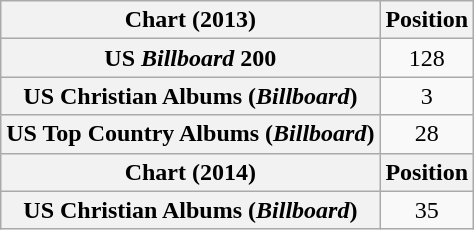<table class="wikitable plainrowheaders" style="text-align:center">
<tr>
<th scope="col">Chart (2013)</th>
<th scope="col">Position</th>
</tr>
<tr>
<th scope="row">US <em>Billboard</em> 200</th>
<td>128</td>
</tr>
<tr>
<th scope="row">US Christian Albums (<em>Billboard</em>)</th>
<td>3</td>
</tr>
<tr>
<th scope="row">US Top Country Albums (<em>Billboard</em>)</th>
<td>28</td>
</tr>
<tr>
<th scope="col">Chart (2014)</th>
<th scope="col">Position</th>
</tr>
<tr>
<th scope="row">US Christian Albums (<em>Billboard</em>)</th>
<td>35</td>
</tr>
</table>
